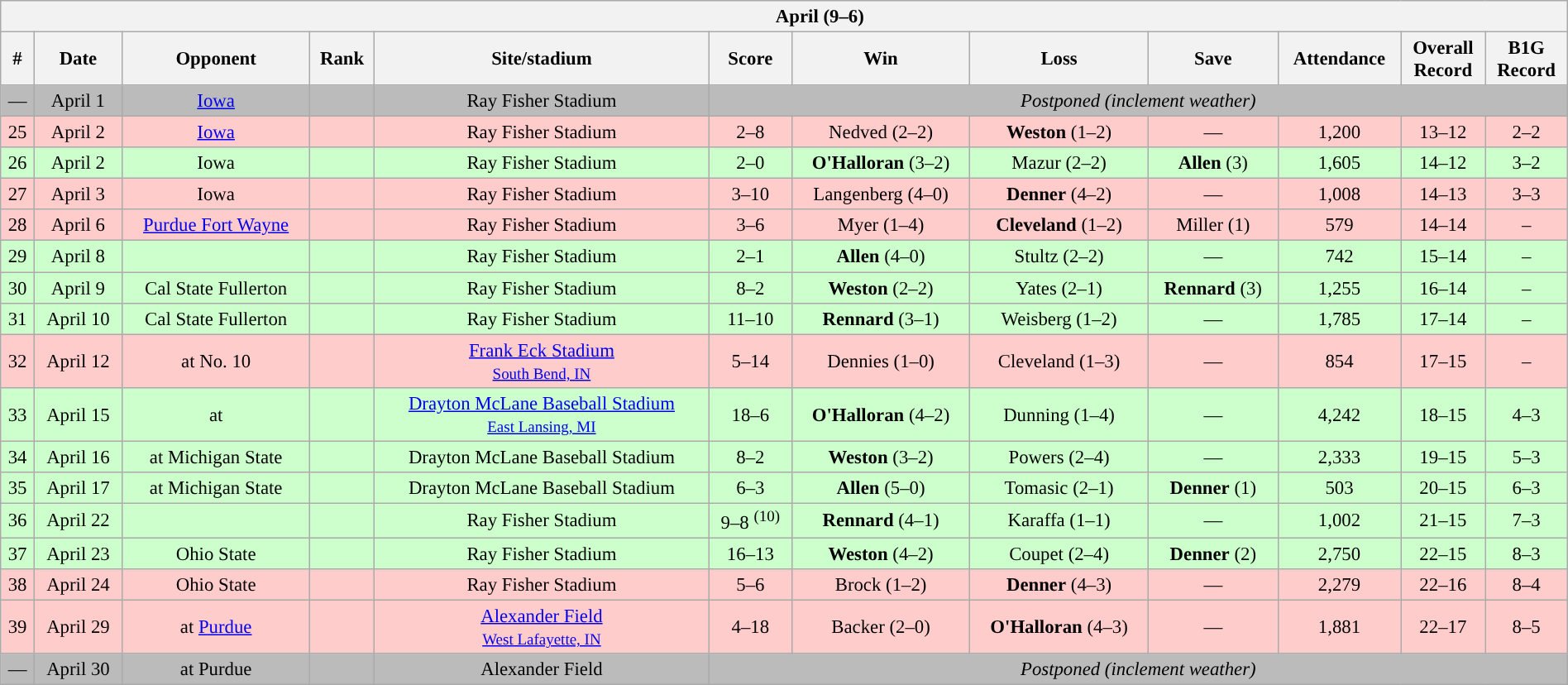<table class="wikitable collapsible collapsed" style="margin:auto; width:100%; text-align:center; font-size:95%">
<tr>
<th colspan=12 style="padding-left:4em;">April (9–6)</th>
</tr>
<tr>
<th>#</th>
<th>Date</th>
<th>Opponent</th>
<th>Rank</th>
<th>Site/stadium</th>
<th>Score</th>
<th>Win</th>
<th>Loss</th>
<th>Save</th>
<th>Attendance</th>
<th>Overall<br>Record</th>
<th>B1G<br>Record</th>
</tr>
<tr align="center" bgcolor="#bbbbbb">
<td>—</td>
<td>April 1</td>
<td><a href='#'>Iowa</a></td>
<td></td>
<td>Ray Fisher Stadium</td>
<td colspan=9><em>Postponed (inclement weather)</em></td>
</tr>
<tr align="center" bgcolor="#ffcccc">
<td>25</td>
<td>April 2</td>
<td><a href='#'>Iowa</a></td>
<td></td>
<td>Ray Fisher Stadium</td>
<td>2–8</td>
<td>Nedved (2–2)</td>
<td><strong>Weston</strong> (1–2)</td>
<td>—</td>
<td>1,200</td>
<td>13–12</td>
<td>2–2</td>
</tr>
<tr align="center" bgcolor="#ccffcc">
<td>26</td>
<td>April 2</td>
<td>Iowa</td>
<td></td>
<td>Ray Fisher Stadium</td>
<td>2–0</td>
<td><strong>O'Halloran</strong> (3–2)</td>
<td>Mazur (2–2)</td>
<td><strong>Allen</strong> (3)</td>
<td>1,605</td>
<td>14–12</td>
<td>3–2</td>
</tr>
<tr align="center" bgcolor="#ffcccc">
<td>27</td>
<td>April 3</td>
<td>Iowa</td>
<td></td>
<td>Ray Fisher Stadium</td>
<td>3–10</td>
<td>Langenberg (4–0)</td>
<td><strong>Denner</strong> (4–2)</td>
<td>—</td>
<td>1,008</td>
<td>14–13</td>
<td>3–3</td>
</tr>
<tr align="center" bgcolor="#ffcccc">
<td>28</td>
<td>April 6</td>
<td><a href='#'>Purdue Fort Wayne</a></td>
<td></td>
<td>Ray Fisher Stadium</td>
<td>3–6</td>
<td>Myer (1–4)</td>
<td><strong>Cleveland</strong> (1–2)</td>
<td>Miller (1)</td>
<td>579</td>
<td>14–14</td>
<td>–</td>
</tr>
<tr align="center" bgcolor="#ccffcc">
<td>29</td>
<td>April 8</td>
<td></td>
<td></td>
<td>Ray Fisher Stadium</td>
<td>2–1</td>
<td><strong>Allen</strong> (4–0)</td>
<td>Stultz (2–2)</td>
<td>—</td>
<td>742</td>
<td>15–14</td>
<td>–</td>
</tr>
<tr align="center" bgcolor="#ccffcc">
<td>30</td>
<td>April 9</td>
<td>Cal State Fullerton</td>
<td></td>
<td>Ray Fisher Stadium</td>
<td>8–2</td>
<td><strong>Weston</strong> (2–2)</td>
<td>Yates (2–1)</td>
<td><strong>Rennard</strong> (3)</td>
<td>1,255</td>
<td>16–14</td>
<td>–</td>
</tr>
<tr align="center" bgcolor="#ccffcc">
<td>31</td>
<td>April 10</td>
<td>Cal State Fullerton</td>
<td></td>
<td>Ray Fisher Stadium</td>
<td>11–10</td>
<td><strong>Rennard</strong> (3–1)</td>
<td>Weisberg (1–2)</td>
<td>—</td>
<td>1,785</td>
<td>17–14</td>
<td>–</td>
</tr>
<tr align="center" bgcolor="#ffcccc">
<td>32</td>
<td>April 12</td>
<td>at No. 10 </td>
<td></td>
<td><a href='#'>Frank Eck Stadium</a><br><small><a href='#'>South Bend, IN</a></small></td>
<td>5–14</td>
<td>Dennies (1–0)</td>
<td>Cleveland (1–3)</td>
<td>—</td>
<td>854</td>
<td>17–15</td>
<td>–</td>
</tr>
<tr align="center" bgcolor="#ccffcc">
<td>33</td>
<td>April 15</td>
<td>at </td>
<td></td>
<td><a href='#'>Drayton McLane Baseball Stadium</a><br><small><a href='#'>East Lansing, MI</a></small></td>
<td>18–6</td>
<td><strong>O'Halloran</strong> (4–2)</td>
<td>Dunning (1–4)</td>
<td>—</td>
<td>4,242</td>
<td>18–15</td>
<td>4–3</td>
</tr>
<tr align="center" bgcolor="#ccffcc">
<td>34</td>
<td>April 16</td>
<td>at Michigan State</td>
<td></td>
<td>Drayton McLane Baseball Stadium</td>
<td>8–2</td>
<td><strong>Weston</strong> (3–2)</td>
<td>Powers (2–4)</td>
<td>—</td>
<td>2,333</td>
<td>19–15</td>
<td>5–3</td>
</tr>
<tr align="center" bgcolor="#ccffcc">
<td>35</td>
<td>April 17</td>
<td>at Michigan State</td>
<td></td>
<td>Drayton McLane Baseball Stadium</td>
<td>6–3</td>
<td><strong>Allen</strong> (5–0)</td>
<td>Tomasic (2–1)</td>
<td><strong>Denner</strong> (1)</td>
<td>503</td>
<td>20–15</td>
<td>6–3</td>
</tr>
<tr align="center" bgcolor="#ccffcc">
<td>36</td>
<td>April 22</td>
<td></td>
<td></td>
<td>Ray Fisher Stadium</td>
<td>9–8 <sup>(10)</sup></td>
<td><strong>Rennard</strong> (4–1)</td>
<td>Karaffa (1–1)</td>
<td>—</td>
<td>1,002</td>
<td>21–15</td>
<td>7–3</td>
</tr>
<tr align="center" bgcolor="#ccffcc">
<td>37</td>
<td>April 23</td>
<td>Ohio State</td>
<td></td>
<td>Ray Fisher Stadium</td>
<td>16–13</td>
<td><strong>Weston</strong> (4–2)</td>
<td>Coupet (2–4)</td>
<td><strong>Denner</strong> (2)</td>
<td>2,750</td>
<td>22–15</td>
<td>8–3</td>
</tr>
<tr align="center" bgcolor="#ffcccc">
<td>38</td>
<td>April 24</td>
<td>Ohio State</td>
<td></td>
<td>Ray Fisher Stadium</td>
<td>5–6</td>
<td>Brock (1–2)</td>
<td><strong>Denner</strong> (4–3)</td>
<td>—</td>
<td>2,279</td>
<td>22–16</td>
<td>8–4</td>
</tr>
<tr align="center" bgcolor="#ffcccc">
<td>39</td>
<td>April 29</td>
<td>at <a href='#'>Purdue</a></td>
<td></td>
<td><a href='#'>Alexander Field</a><br><small><a href='#'>West Lafayette, IN</a></small></td>
<td>4–18</td>
<td>Backer (2–0)</td>
<td><strong>O'Halloran</strong> (4–3)</td>
<td>—</td>
<td>1,881</td>
<td>22–17</td>
<td>8–5</td>
</tr>
<tr align="center" bgcolor="#bbbbbb">
<td>—</td>
<td>April 30</td>
<td>at Purdue</td>
<td></td>
<td>Alexander Field</td>
<td colspan=9><em>Postponed (inclement weather)</em></td>
</tr>
</table>
